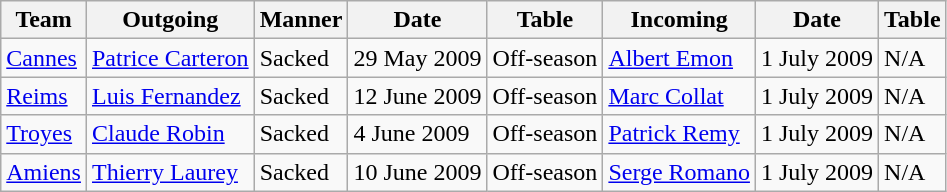<table class="wikitable">
<tr>
<th>Team</th>
<th>Outgoing</th>
<th>Manner</th>
<th>Date</th>
<th>Table</th>
<th>Incoming</th>
<th>Date</th>
<th>Table</th>
</tr>
<tr>
<td><a href='#'>Cannes</a></td>
<td><a href='#'>Patrice Carteron</a></td>
<td>Sacked</td>
<td>29 May 2009</td>
<td>Off-season</td>
<td><a href='#'>Albert Emon</a></td>
<td>1 July 2009</td>
<td>N/A</td>
</tr>
<tr>
<td><a href='#'>Reims</a></td>
<td><a href='#'>Luis Fernandez</a></td>
<td>Sacked</td>
<td>12 June 2009</td>
<td>Off-season</td>
<td><a href='#'>Marc Collat</a></td>
<td>1 July 2009</td>
<td>N/A</td>
</tr>
<tr>
<td><a href='#'>Troyes</a></td>
<td><a href='#'>Claude Robin</a></td>
<td>Sacked</td>
<td>4 June 2009</td>
<td>Off-season</td>
<td><a href='#'>Patrick Remy</a></td>
<td>1 July 2009</td>
<td>N/A</td>
</tr>
<tr>
<td><a href='#'>Amiens</a></td>
<td><a href='#'>Thierry Laurey</a></td>
<td>Sacked</td>
<td>10 June 2009</td>
<td>Off-season</td>
<td><a href='#'>Serge Romano</a></td>
<td>1 July 2009</td>
<td>N/A</td>
</tr>
</table>
